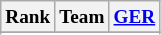<table class="wikitable" style="font-size:80%; text-align:center">
<tr>
<th>Rank</th>
<th>Team</th>
<th><a href='#'>GER</a></th>
</tr>
<tr>
</tr>
<tr>
</tr>
<tr>
</tr>
<tr>
</tr>
</table>
